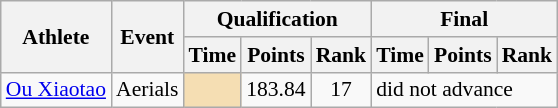<table class="wikitable" style="font-size:90%">
<tr>
<th rowspan="2">Athlete</th>
<th rowspan="2">Event</th>
<th colspan="3">Qualification</th>
<th colspan="3">Final</th>
</tr>
<tr>
<th>Time</th>
<th>Points</th>
<th>Rank</th>
<th>Time</th>
<th>Points</th>
<th>Rank</th>
</tr>
<tr>
<td><a href='#'>Ou Xiaotao</a></td>
<td>Aerials</td>
<td bgcolor="wheat"></td>
<td align="center">183.84</td>
<td align="center">17</td>
<td colspan="3">did not advance</td>
</tr>
</table>
